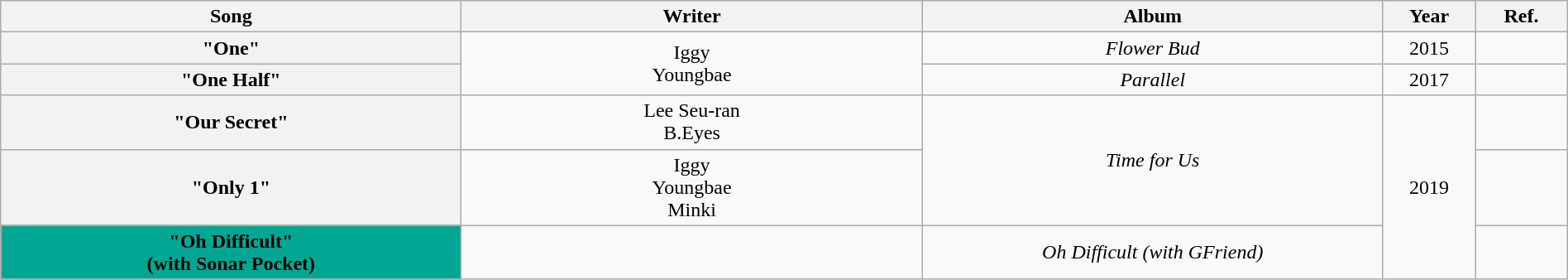<table class="wikitable plainrowheaders" style="text-align:center; width:100%">
<tr>
<th style="width:25%">Song</th>
<th style="width:25%">Writer</th>
<th style="width:25%">Album</th>
<th style="width:5%">Year</th>
<th style="width:5%">Ref.</th>
</tr>
<tr>
<th scope="row">"One"</th>
<td rowspan="2">Iggy<br>Youngbae</td>
<td><em>Flower Bud</em></td>
<td>2015</td>
<td></td>
</tr>
<tr>
<th scope="row">"One Half" </th>
<td><em>Parallel</em></td>
<td>2017</td>
<td></td>
</tr>
<tr>
<th scope="row">"Our Secret" </th>
<td>Lee Seu-ran<br>B.Eyes</td>
<td rowspan="2"><em>Time for Us</em></td>
<td rowspan="3">2019</td>
<td></td>
</tr>
<tr>
<th scope="row">"Only 1"</th>
<td>Iggy<br>Youngbae<br>Minki</td>
<td></td>
</tr>
<tr>
<th scope="row" style="background-color:#00A693 ">"Oh Difficult"<br><span>(with Sonar Pocket)</span> </th>
<td></td>
<td><em>Oh Difficult (with GFriend)</em></td>
<td></td>
</tr>
</table>
